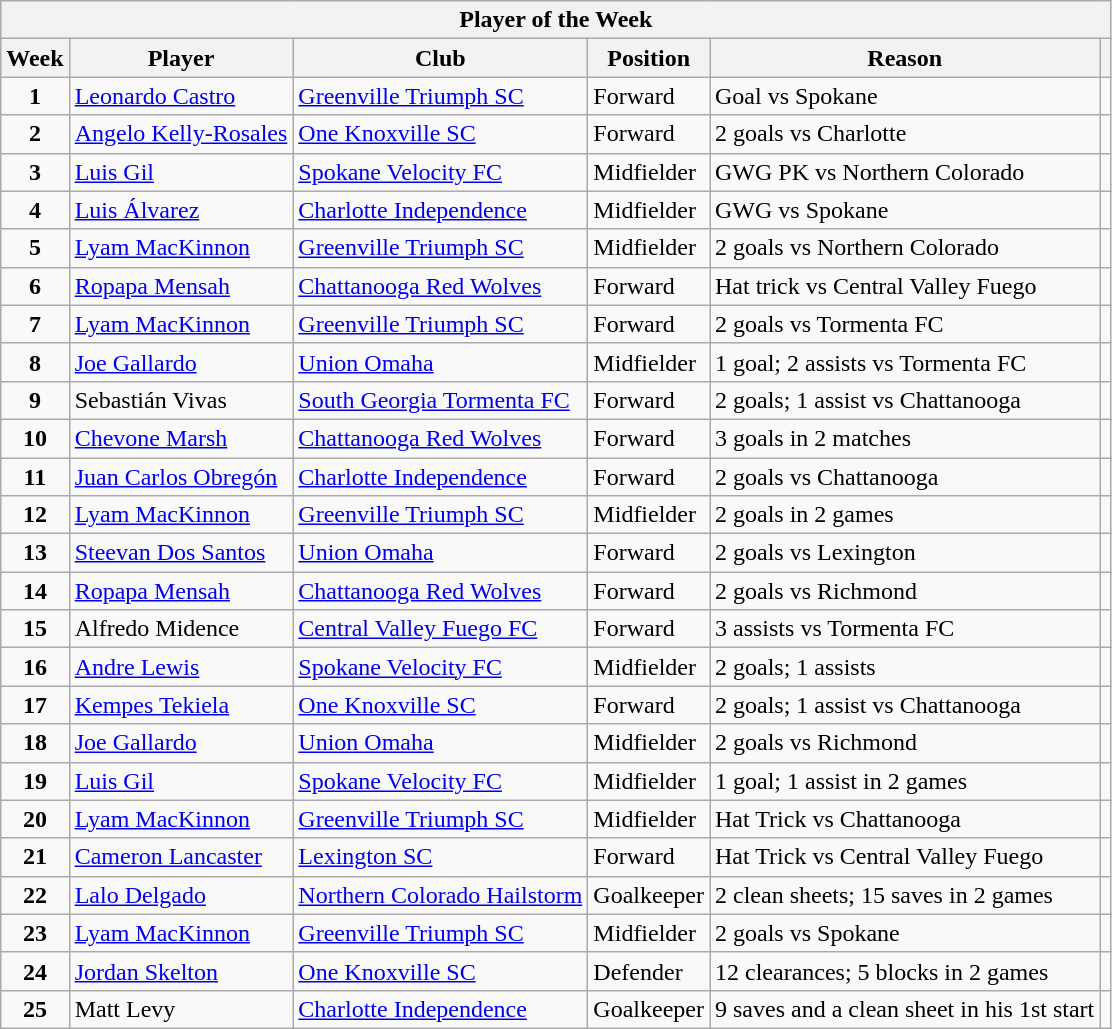<table class="wikitable collapsible collapsed">
<tr>
<th colspan="6">Player of the Week</th>
</tr>
<tr>
<th>Week</th>
<th>Player</th>
<th>Club</th>
<th>Position</th>
<th>Reason</th>
<th></th>
</tr>
<tr>
<td style="text-align: center;"><strong>1</strong></td>
<td> <a href='#'>Leonardo Castro</a></td>
<td><a href='#'>Greenville Triumph SC</a></td>
<td>Forward</td>
<td>Goal vs Spokane</td>
<td style="text-align:center"></td>
</tr>
<tr>
<td style="text-align: center;"><strong>2</strong></td>
<td> <a href='#'>Angelo Kelly-Rosales</a></td>
<td><a href='#'>One Knoxville SC</a></td>
<td>Forward</td>
<td>2 goals vs Charlotte</td>
<td style="text-align:center"></td>
</tr>
<tr>
<td style="text-align: center;"><strong>3</strong></td>
<td> <a href='#'>Luis Gil</a></td>
<td><a href='#'>Spokane Velocity FC</a></td>
<td>Midfielder</td>
<td>GWG PK vs Northern Colorado</td>
<td style="text-align:center"></td>
</tr>
<tr>
<td style="text-align: center;"><strong>4</strong></td>
<td> <a href='#'>Luis Álvarez</a></td>
<td><a href='#'>Charlotte Independence</a></td>
<td>Midfielder</td>
<td>GWG vs Spokane</td>
<td style="text-align:center"></td>
</tr>
<tr>
<td style="text-align: center;"><strong>5</strong></td>
<td> <a href='#'>Lyam MacKinnon</a></td>
<td><a href='#'>Greenville Triumph SC</a></td>
<td>Midfielder</td>
<td>2 goals vs Northern Colorado</td>
<td style="text-align:center"></td>
</tr>
<tr>
<td style="text-align: center;"><strong>6</strong></td>
<td> <a href='#'>Ropapa Mensah</a></td>
<td><a href='#'>Chattanooga Red Wolves</a></td>
<td>Forward</td>
<td>Hat trick vs Central Valley Fuego</td>
<td style="text-align:center"></td>
</tr>
<tr>
<td style="text-align: center;"><strong>7</strong></td>
<td> <a href='#'>Lyam MacKinnon</a></td>
<td><a href='#'>Greenville Triumph SC</a></td>
<td>Forward</td>
<td>2 goals vs Tormenta FC</td>
<td style="text-align:center"></td>
</tr>
<tr>
<td style="text-align: center;"><strong>8</strong></td>
<td> <a href='#'>Joe Gallardo</a></td>
<td><a href='#'>Union Omaha</a></td>
<td>Midfielder</td>
<td>1 goal; 2 assists vs Tormenta FC</td>
<td style="text-align:center"></td>
</tr>
<tr>
<td style="text-align: center;"><strong>9</strong></td>
<td> Sebastián Vivas</td>
<td><a href='#'>South Georgia Tormenta FC</a></td>
<td>Forward</td>
<td>2 goals; 1 assist vs Chattanooga</td>
<td style="text-align:center"></td>
</tr>
<tr>
<td style="text-align: center;"><strong>10</strong></td>
<td> <a href='#'>Chevone Marsh</a></td>
<td><a href='#'>Chattanooga Red Wolves</a></td>
<td>Forward</td>
<td>3 goals in 2 matches</td>
<td style="text-align:center"></td>
</tr>
<tr>
<td style="text-align: center;"><strong>11</strong></td>
<td> <a href='#'>Juan Carlos Obregón</a></td>
<td><a href='#'>Charlotte Independence</a></td>
<td>Forward</td>
<td>2 goals vs Chattanooga</td>
<td style="text-align:center"></td>
</tr>
<tr>
<td style="text-align: center;"><strong>12</strong></td>
<td> <a href='#'>Lyam MacKinnon</a></td>
<td><a href='#'>Greenville Triumph SC</a></td>
<td>Midfielder</td>
<td>2 goals in 2 games</td>
<td style="text-align:center"></td>
</tr>
<tr>
<td style="text-align: center;"><strong>13</strong></td>
<td> <a href='#'>Steevan Dos Santos</a></td>
<td><a href='#'>Union Omaha</a></td>
<td>Forward</td>
<td>2 goals vs Lexington</td>
<td style="text-align:center"></td>
</tr>
<tr>
<td style="text-align: center;"><strong>14</strong></td>
<td> <a href='#'>Ropapa Mensah</a></td>
<td><a href='#'>Chattanooga Red Wolves</a></td>
<td>Forward</td>
<td>2 goals vs Richmond</td>
<td style="text-align:center"></td>
</tr>
<tr>
<td style="text-align: center;"><strong>15</strong></td>
<td> Alfredo Midence</td>
<td><a href='#'>Central Valley Fuego FC</a></td>
<td>Forward</td>
<td>3 assists vs Tormenta FC</td>
<td style="text-align:center"></td>
</tr>
<tr>
<td style="text-align: center;"><strong>16</strong></td>
<td> <a href='#'>Andre Lewis</a></td>
<td><a href='#'>Spokane Velocity FC</a></td>
<td>Midfielder</td>
<td>2 goals; 1 assists</td>
<td style="text-align:center"></td>
</tr>
<tr>
<td style="text-align: center;"><strong>17</strong></td>
<td> <a href='#'>Kempes Tekiela</a></td>
<td><a href='#'>One Knoxville SC</a></td>
<td>Forward</td>
<td>2 goals; 1 assist vs Chattanooga</td>
<td style="text-align:center"></td>
</tr>
<tr>
<td style="text-align: center;"><strong>18</strong></td>
<td> <a href='#'>Joe Gallardo</a></td>
<td><a href='#'>Union Omaha</a></td>
<td>Midfielder</td>
<td>2 goals vs Richmond</td>
<td style="text-align:center"></td>
</tr>
<tr>
<td style="text-align: center;"><strong>19</strong></td>
<td> <a href='#'>Luis Gil</a></td>
<td><a href='#'>Spokane Velocity FC</a></td>
<td>Midfielder</td>
<td>1 goal; 1 assist in 2 games</td>
<td style="text-align:center"></td>
</tr>
<tr>
<td style="text-align: center;"><strong>20</strong></td>
<td> <a href='#'>Lyam MacKinnon</a></td>
<td><a href='#'>Greenville Triumph SC</a></td>
<td>Midfielder</td>
<td>Hat Trick vs Chattanooga</td>
<td style="text-align:center"></td>
</tr>
<tr>
<td style="text-align: center;"><strong>21</strong></td>
<td> <a href='#'>Cameron Lancaster</a></td>
<td><a href='#'>Lexington SC</a></td>
<td>Forward</td>
<td>Hat Trick vs Central Valley Fuego</td>
<td style="text-align:center"></td>
</tr>
<tr>
<td style="text-align: center;"><strong>22</strong></td>
<td> <a href='#'>Lalo Delgado</a></td>
<td><a href='#'>Northern Colorado Hailstorm</a></td>
<td>Goalkeeper</td>
<td>2 clean sheets; 15 saves in 2 games</td>
<td style="text-align:center"></td>
</tr>
<tr>
<td style="text-align: center;"><strong>23</strong></td>
<td> <a href='#'>Lyam MacKinnon</a></td>
<td><a href='#'>Greenville Triumph SC</a></td>
<td>Midfielder</td>
<td>2 goals vs Spokane</td>
<td style="text-align:center"></td>
</tr>
<tr>
<td style="text-align: center;"><strong>24</strong></td>
<td> <a href='#'>Jordan Skelton</a></td>
<td><a href='#'>One Knoxville SC</a></td>
<td>Defender</td>
<td>12 clearances; 5 blocks in 2 games</td>
<td style="text-align:center"></td>
</tr>
<tr>
<td style="text-align: center;"><strong>25</strong></td>
<td> Matt Levy</td>
<td><a href='#'>Charlotte Independence</a></td>
<td>Goalkeeper</td>
<td>9 saves and a clean sheet in his 1st start</td>
<td style="text-align:center"></td>
</tr>
</table>
